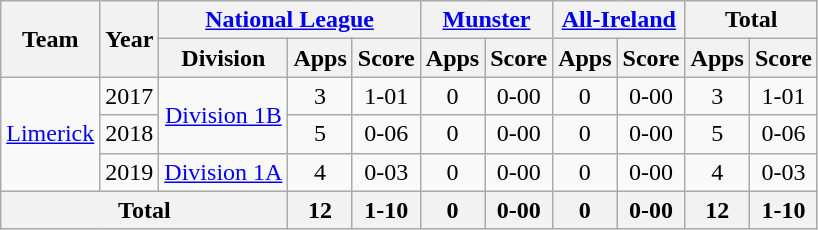<table class="wikitable" style="text-align:center">
<tr>
<th rowspan="2">Team</th>
<th rowspan="2">Year</th>
<th colspan="3"><a href='#'>National League</a></th>
<th colspan="2"><a href='#'>Munster</a></th>
<th colspan="2"><a href='#'>All-Ireland</a></th>
<th colspan="2">Total</th>
</tr>
<tr>
<th>Division</th>
<th>Apps</th>
<th>Score</th>
<th>Apps</th>
<th>Score</th>
<th>Apps</th>
<th>Score</th>
<th>Apps</th>
<th>Score</th>
</tr>
<tr>
<td rowspan="3"><a href='#'>Limerick</a></td>
<td>2017</td>
<td rowspan="2"><a href='#'>Division 1B</a></td>
<td>3</td>
<td>1-01</td>
<td>0</td>
<td>0-00</td>
<td>0</td>
<td>0-00</td>
<td>3</td>
<td>1-01</td>
</tr>
<tr>
<td>2018</td>
<td>5</td>
<td>0-06</td>
<td>0</td>
<td>0-00</td>
<td>0</td>
<td>0-00</td>
<td>5</td>
<td>0-06</td>
</tr>
<tr>
<td>2019</td>
<td rowspan="1"><a href='#'>Division 1A</a></td>
<td>4</td>
<td>0-03</td>
<td>0</td>
<td>0-00</td>
<td>0</td>
<td>0-00</td>
<td>4</td>
<td>0-03</td>
</tr>
<tr>
<th colspan="3">Total</th>
<th>12</th>
<th>1-10</th>
<th>0</th>
<th>0-00</th>
<th>0</th>
<th>0-00</th>
<th>12</th>
<th>1-10</th>
</tr>
</table>
